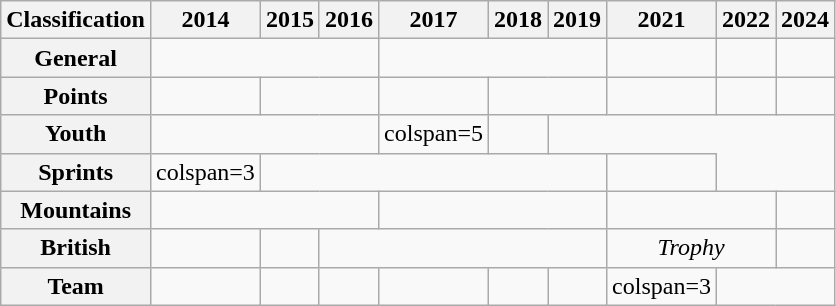<table class="wikitable plainrowheaders">
<tr>
<th>Classification</th>
<th>2014</th>
<th>2015</th>
<th>2016</th>
<th>2017</th>
<th>2018</th>
<th>2019</th>
<th>2021</th>
<th>2022</th>
<th>2024</th>
</tr>
<tr style="text-align:center;">
<th scope=row>General</th>
<td colspan=3></td>
<td colspan=3></td>
<td></td>
<td></td>
<td></td>
</tr>
<tr style="text-align:center;">
<th scope=row>Points</th>
<td></td>
<td colspan=2></td>
<td></td>
<td colspan=2></td>
<td></td>
<td></td>
<td></td>
</tr>
<tr style="text-align:center;">
<th scope=row>Youth</th>
<td colspan=3></td>
<td>colspan=5 </td>
<td></td>
</tr>
<tr style="text-align:center;">
<th scope=row>Sprints</th>
<td>colspan=3 </td>
<td colspan="5"></td>
<td></td>
</tr>
<tr style="text-align:center;">
<th scope=row>Mountains</th>
<td colspan=3></td>
<td colspan=3></td>
<td colspan=2></td>
<td></td>
</tr>
<tr style="text-align:center;">
<th scope=row>British</th>
<td></td>
<td></td>
<td colspan=4></td>
<td colspan=2><em>Trophy</em></td>
<td></td>
</tr>
<tr style="text-align:center;">
<th scope=row>Team</th>
<td></td>
<td></td>
<td></td>
<td></td>
<td></td>
<td></td>
<td>colspan=3 </td>
</tr>
</table>
